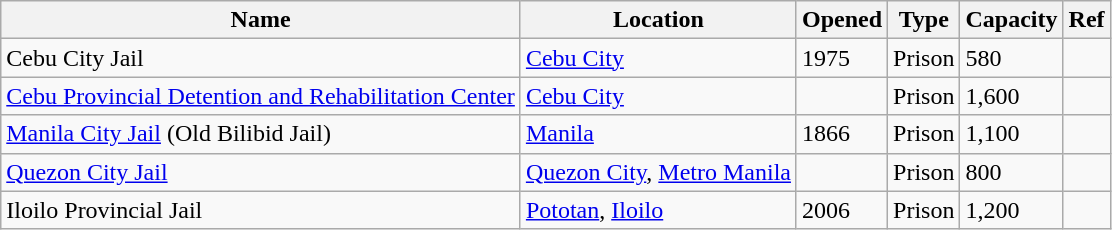<table class="wikitable sortable">
<tr>
<th>Name</th>
<th>Location</th>
<th>Opened</th>
<th>Type</th>
<th>Capacity</th>
<th>Ref</th>
</tr>
<tr>
<td>Cebu City Jail</td>
<td><a href='#'>Cebu City</a></td>
<td>1975</td>
<td>Prison</td>
<td>580</td>
<td></td>
</tr>
<tr>
<td><a href='#'>Cebu Provincial Detention and Rehabilitation Center</a></td>
<td><a href='#'>Cebu City</a></td>
<td></td>
<td>Prison</td>
<td>1,600</td>
<td></td>
</tr>
<tr>
<td><a href='#'>Manila City Jail</a> (Old Bilibid Jail)</td>
<td><a href='#'>Manila</a></td>
<td>1866</td>
<td>Prison</td>
<td>1,100</td>
<td></td>
</tr>
<tr>
<td><a href='#'>Quezon City Jail</a></td>
<td><a href='#'>Quezon City</a>, <a href='#'>Metro Manila</a></td>
<td></td>
<td>Prison</td>
<td>800</td>
<td></td>
</tr>
<tr>
<td>Iloilo Provincial Jail</td>
<td><a href='#'>Pototan</a>, <a href='#'>Iloilo</a></td>
<td>2006</td>
<td>Prison</td>
<td>1,200</td>
<td></td>
</tr>
</table>
